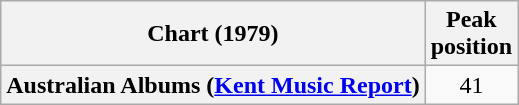<table class="wikitable sortable plainrowheaders" style="text-align:center">
<tr>
<th scope="col">Chart (1979)</th>
<th scope="col">Peak <br>position</th>
</tr>
<tr>
<th scope="row">Australian Albums (<a href='#'>Kent Music Report</a>)</th>
<td>41</td>
</tr>
</table>
